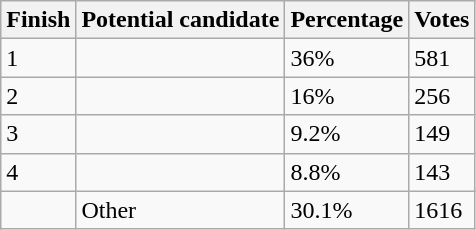<table class="wikitable sortable">
<tr>
<th>Finish</th>
<th>Potential candidate</th>
<th>Percentage</th>
<th>Votes</th>
</tr>
<tr>
<td>1</td>
<td></td>
<td>36%</td>
<td>581</td>
</tr>
<tr>
<td>2</td>
<td></td>
<td>16%</td>
<td>256</td>
</tr>
<tr>
<td>3</td>
<td></td>
<td>9.2%</td>
<td>149</td>
</tr>
<tr>
<td>4</td>
<td></td>
<td>8.8%</td>
<td>143</td>
</tr>
<tr>
<td></td>
<td>Other</td>
<td>30.1%</td>
<td>1616</td>
</tr>
</table>
